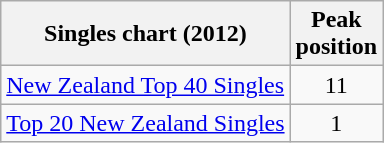<table class="wikitable">
<tr>
<th align="left">Singles chart (2012)</th>
<th align="left">Peak<br>position</th>
</tr>
<tr>
<td 1align="left"><a href='#'>New Zealand Top 40 Singles</a></td>
<td style="text-align:center;">11</td>
</tr>
<tr>
<td align="left"><a href='#'>Top 20 New Zealand Singles</a></td>
<td style="text-align:center;">1</td>
</tr>
</table>
